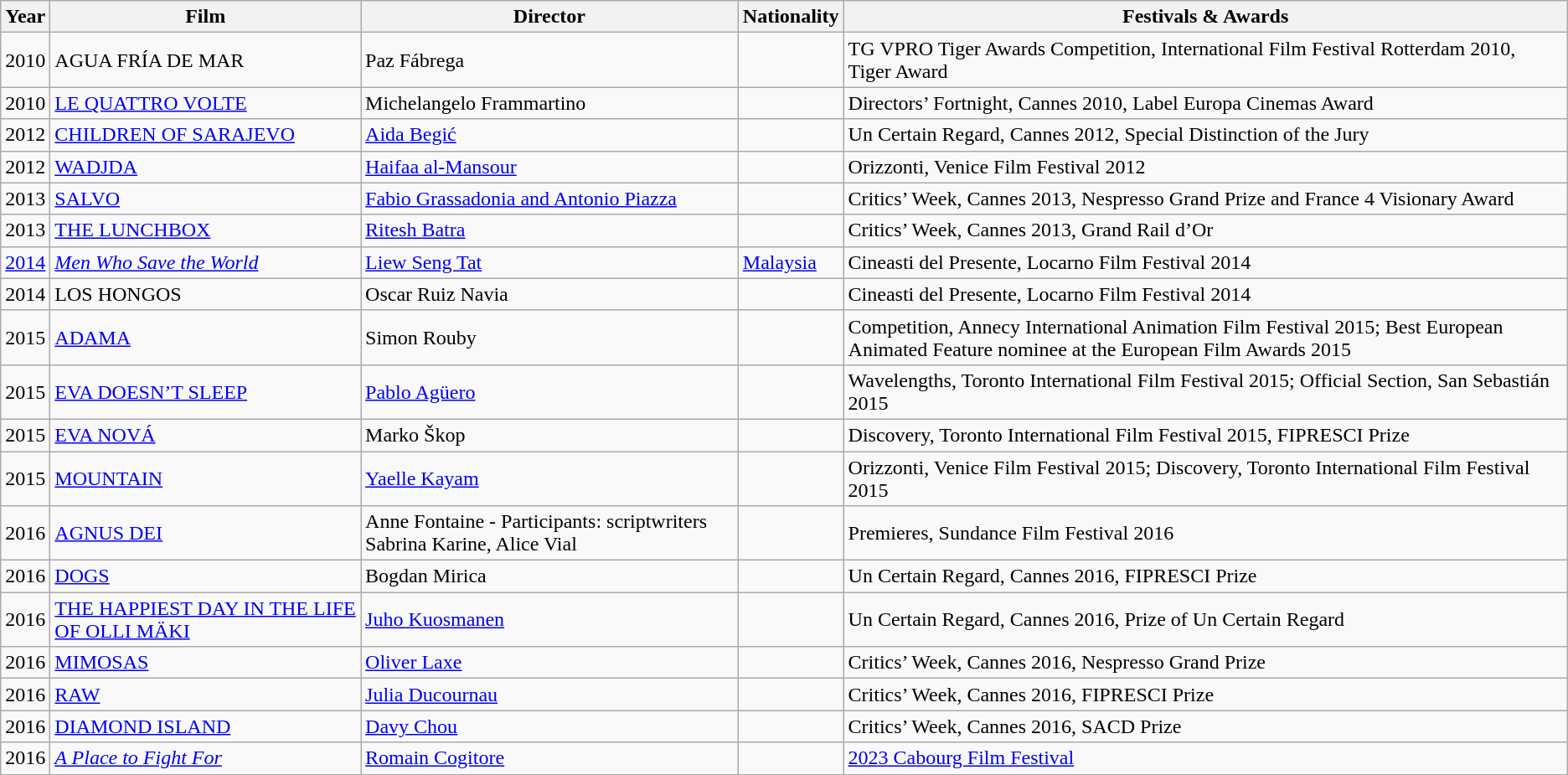<table class="wikitable">
<tr>
<th>Year</th>
<th>Film</th>
<th>Director</th>
<th>Nationality</th>
<th>Festivals & Awards</th>
</tr>
<tr>
<td>2010</td>
<td>AGUA FRÍA DE MAR</td>
<td>Paz Fábrega</td>
<td></td>
<td>TG VPRO Tiger Awards Competition, International Film Festival Rotterdam 2010, Tiger Award</td>
</tr>
<tr>
<td>2010</td>
<td><a href='#'>LE QUATTRO VOLTE</a></td>
<td>Michelangelo Frammartino</td>
<td></td>
<td>Directors’ Fortnight, Cannes 2010,  Label Europa Cinemas Award</td>
</tr>
<tr>
<td>2012</td>
<td><a href='#'>CHILDREN OF SARAJEVO</a></td>
<td><a href='#'>Aida Begić</a></td>
<td></td>
<td>Un Certain Regard, Cannes 2012, Special Distinction of the Jury</td>
</tr>
<tr>
<td>2012</td>
<td><a href='#'>WADJDA</a></td>
<td><a href='#'>Haifaa al-Mansour</a></td>
<td></td>
<td>Orizzonti, Venice Film Festival 2012</td>
</tr>
<tr>
<td>2013</td>
<td><a href='#'>SALVO</a></td>
<td><a href='#'>Fabio Grassadonia and Antonio Piazza</a></td>
<td></td>
<td>Critics’ Week, Cannes 2013, Nespresso Grand Prize and France 4 Visionary Award</td>
</tr>
<tr>
<td>2013</td>
<td><a href='#'>THE LUNCHBOX</a></td>
<td><a href='#'>Ritesh Batra</a></td>
<td></td>
<td>Critics’ Week, Cannes 2013, Grand Rail d’Or</td>
</tr>
<tr>
<td><a href='#'>2014</a></td>
<td><em><a href='#'>Men Who Save the World</a></em></td>
<td><a href='#'>Liew Seng Tat</a></td>
<td><a href='#'>Malaysia</a></td>
<td>Cineasti del Presente, Locarno Film Festival 2014</td>
</tr>
<tr>
<td>2014</td>
<td>LOS HONGOS</td>
<td>Oscar Ruiz Navia</td>
<td></td>
<td>Cineasti del Presente, Locarno Film Festival 2014</td>
</tr>
<tr>
<td>2015</td>
<td><a href='#'>ADAMA</a></td>
<td>Simon Rouby</td>
<td></td>
<td>Competition, Annecy International Animation Film Festival 2015; Best European Animated Feature nominee at the European Film Awards 2015</td>
</tr>
<tr>
<td>2015</td>
<td><a href='#'>EVA DOESN’T SLEEP</a></td>
<td><a href='#'>Pablo Agüero</a></td>
<td></td>
<td>Wavelengths, Toronto International Film Festival 2015; Official Section, San Sebastián 2015</td>
</tr>
<tr>
<td>2015</td>
<td><a href='#'>EVA NOVÁ</a></td>
<td>Marko Škop</td>
<td></td>
<td>Discovery, Toronto International Film Festival 2015, FIPRESCI Prize</td>
</tr>
<tr>
<td>2015</td>
<td><a href='#'>MOUNTAIN</a></td>
<td><a href='#'>Yaelle Kayam</a></td>
<td></td>
<td>Orizzonti, Venice Film Festival 2015; Discovery, Toronto International Film Festival 2015</td>
</tr>
<tr>
<td>2016</td>
<td><a href='#'>AGNUS DEI</a></td>
<td>Anne Fontaine - Participants: scriptwriters Sabrina Karine, Alice Vial</td>
<td></td>
<td>Premieres, Sundance Film Festival 2016</td>
</tr>
<tr>
<td>2016</td>
<td><a href='#'>DOGS</a></td>
<td>Bogdan Mirica</td>
<td></td>
<td>Un Certain Regard, Cannes 2016, FIPRESCI Prize</td>
</tr>
<tr>
<td>2016</td>
<td><a href='#'>THE HAPPIEST DAY IN THE LIFE OF OLLI MÄKI</a></td>
<td><a href='#'>Juho Kuosmanen</a></td>
<td></td>
<td>Un Certain Regard, Cannes 2016, Prize of Un Certain Regard</td>
</tr>
<tr>
<td>2016</td>
<td><a href='#'>MIMOSAS</a></td>
<td><a href='#'>Oliver Laxe</a></td>
<td><br></td>
<td>Critics’ Week, Cannes 2016, Nespresso Grand Prize</td>
</tr>
<tr>
<td>2016</td>
<td><a href='#'>RAW</a></td>
<td><a href='#'>Julia Ducournau</a></td>
<td></td>
<td>Critics’ Week, Cannes 2016, FIPRESCI Prize</td>
</tr>
<tr>
<td>2016</td>
<td><a href='#'>DIAMOND ISLAND</a></td>
<td><a href='#'>Davy Chou</a></td>
<td><br></td>
<td>Critics’ Week, Cannes 2016, SACD Prize</td>
</tr>
<tr>
<td>2016</td>
<td><em><a href='#'>A Place to Fight For</a></em></td>
<td><a href='#'>Romain Cogitore</a></td>
<td></td>
<td><a href='#'>2023 Cabourg Film Festival</a></td>
</tr>
</table>
